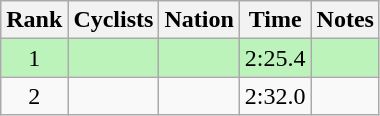<table class="wikitable sortable">
<tr>
<th>Rank</th>
<th>Cyclists</th>
<th>Nation</th>
<th>Time</th>
<th>Notes</th>
</tr>
<tr bgcolor=bbf3bb>
<td align=center>1</td>
<td></td>
<td></td>
<td align=center>2:25.4</td>
<td align=center></td>
</tr>
<tr>
<td align=center>2</td>
<td></td>
<td></td>
<td align=center>2:32.0</td>
<td></td>
</tr>
</table>
